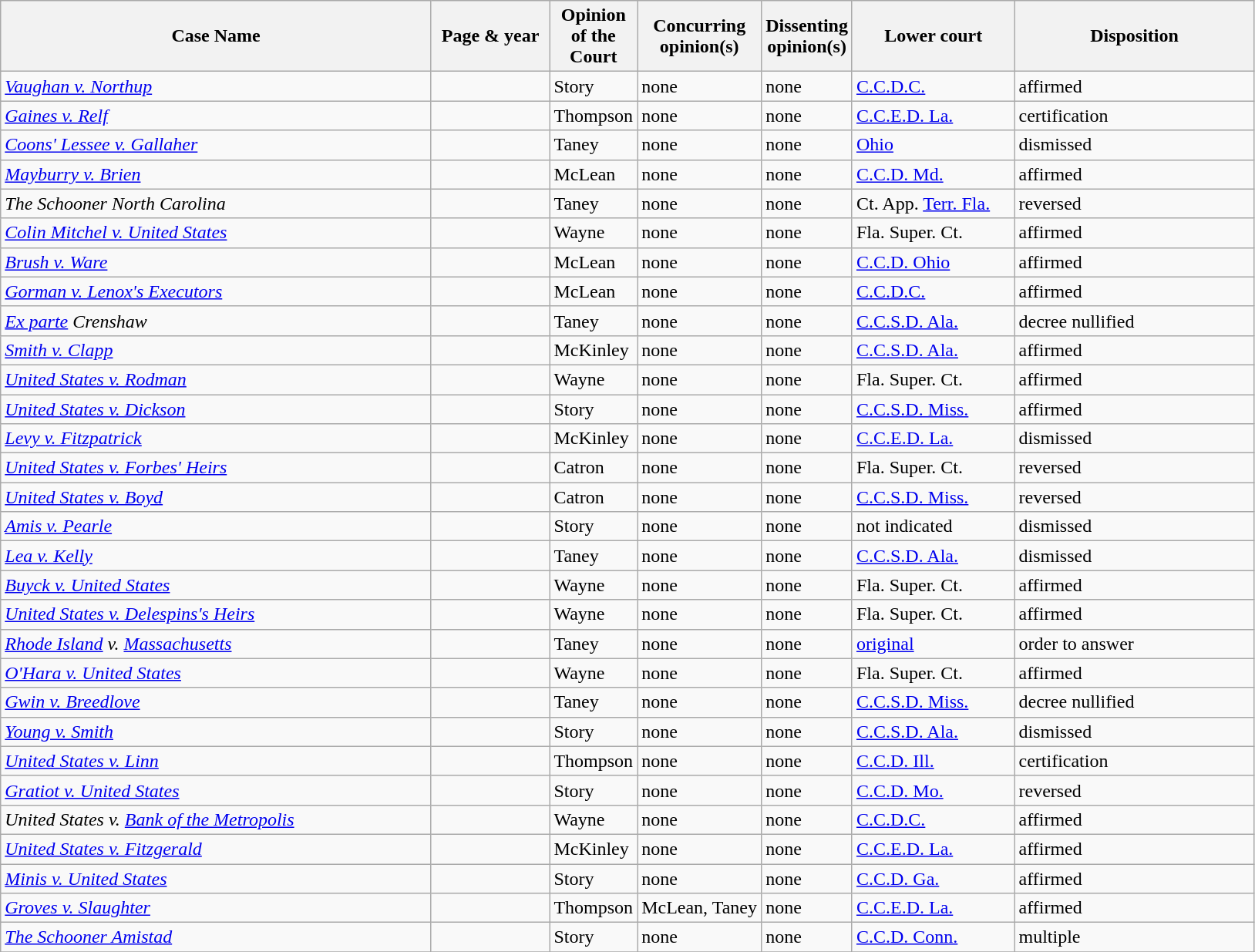<table class="wikitable sortable">
<tr>
<th scope="col" style="width: 365px;">Case Name</th>
<th scope="col" style="width: 95px;">Page & year</th>
<th scope="col" style="width: 10px;">Opinion of the Court</th>
<th scope="col" style="width: 100px;">Concurring opinion(s)</th>
<th scope="col" style="width: 10px;">Dissenting opinion(s)</th>
<th scope="col" style="width: 133px;">Lower court</th>
<th scope="col" style="width: 200px;">Disposition</th>
</tr>
<tr>
<td><em><a href='#'>Vaughan v. Northup</a></em></td>
<td align="right"></td>
<td>Story</td>
<td>none</td>
<td>none</td>
<td><a href='#'>C.C.D.C.</a></td>
<td>affirmed</td>
</tr>
<tr>
<td><em><a href='#'>Gaines v. Relf</a></em></td>
<td align="right"></td>
<td>Thompson</td>
<td>none</td>
<td>none</td>
<td><a href='#'>C.C.E.D. La.</a></td>
<td>certification</td>
</tr>
<tr>
<td><em><a href='#'>Coons' Lessee v. Gallaher</a></em></td>
<td align="right"></td>
<td>Taney</td>
<td>none</td>
<td>none</td>
<td><a href='#'>Ohio</a></td>
<td>dismissed</td>
</tr>
<tr>
<td><em><a href='#'>Mayburry v. Brien</a></em></td>
<td align="right"></td>
<td>McLean</td>
<td>none</td>
<td>none</td>
<td><a href='#'>C.C.D. Md.</a></td>
<td>affirmed</td>
</tr>
<tr>
<td><em>The Schooner North Carolina</em></td>
<td align="right"></td>
<td>Taney</td>
<td>none</td>
<td>none</td>
<td>Ct. App. <a href='#'>Terr. Fla.</a></td>
<td>reversed</td>
</tr>
<tr>
<td><em><a href='#'>Colin Mitchel v. United States</a></em></td>
<td align="right"></td>
<td>Wayne</td>
<td>none</td>
<td>none</td>
<td>Fla. Super. Ct.</td>
<td>affirmed</td>
</tr>
<tr>
<td><em><a href='#'>Brush v. Ware</a></em></td>
<td align="right"></td>
<td>McLean</td>
<td>none</td>
<td>none</td>
<td><a href='#'>C.C.D. Ohio</a></td>
<td>affirmed</td>
</tr>
<tr>
<td><em><a href='#'>Gorman v. Lenox's Executors</a></em></td>
<td align="right"></td>
<td>McLean</td>
<td>none</td>
<td>none</td>
<td><a href='#'>C.C.D.C.</a></td>
<td>affirmed</td>
</tr>
<tr>
<td><em><a href='#'>Ex parte</a> Crenshaw</em></td>
<td align="right"></td>
<td>Taney</td>
<td>none</td>
<td>none</td>
<td><a href='#'>C.C.S.D. Ala.</a></td>
<td>decree nullified</td>
</tr>
<tr>
<td><em><a href='#'>Smith v. Clapp</a></em></td>
<td align="right"></td>
<td>McKinley</td>
<td>none</td>
<td>none</td>
<td><a href='#'>C.C.S.D. Ala.</a></td>
<td>affirmed</td>
</tr>
<tr>
<td><em><a href='#'>United States v. Rodman</a></em></td>
<td align="right"></td>
<td>Wayne</td>
<td>none</td>
<td>none</td>
<td>Fla. Super. Ct.</td>
<td>affirmed</td>
</tr>
<tr>
<td><em><a href='#'>United States v. Dickson</a></em></td>
<td align="right"></td>
<td>Story</td>
<td>none</td>
<td>none</td>
<td><a href='#'>C.C.S.D. Miss.</a></td>
<td>affirmed</td>
</tr>
<tr>
<td><em><a href='#'>Levy v. Fitzpatrick</a></em></td>
<td align="right"></td>
<td>McKinley</td>
<td>none</td>
<td>none</td>
<td><a href='#'>C.C.E.D. La.</a></td>
<td>dismissed</td>
</tr>
<tr>
<td><em><a href='#'>United States v. Forbes' Heirs</a></em></td>
<td align="right"></td>
<td>Catron</td>
<td>none</td>
<td>none</td>
<td>Fla. Super. Ct.</td>
<td>reversed</td>
</tr>
<tr>
<td><em><a href='#'>United States v. Boyd</a></em></td>
<td align="right"></td>
<td>Catron</td>
<td>none</td>
<td>none</td>
<td><a href='#'>C.C.S.D. Miss.</a></td>
<td>reversed</td>
</tr>
<tr>
<td><em><a href='#'>Amis v. Pearle</a></em></td>
<td align="right"></td>
<td>Story</td>
<td>none</td>
<td>none</td>
<td>not indicated</td>
<td>dismissed</td>
</tr>
<tr>
<td><em><a href='#'>Lea v. Kelly</a></em></td>
<td align="right"></td>
<td>Taney</td>
<td>none</td>
<td>none</td>
<td><a href='#'>C.C.S.D. Ala.</a></td>
<td>dismissed</td>
</tr>
<tr>
<td><em><a href='#'>Buyck v. United States</a></em></td>
<td align="right"></td>
<td>Wayne</td>
<td>none</td>
<td>none</td>
<td>Fla. Super. Ct.</td>
<td>affirmed</td>
</tr>
<tr>
<td><em><a href='#'>United States v. Delespins's Heirs</a></em></td>
<td align="right"></td>
<td>Wayne</td>
<td>none</td>
<td>none</td>
<td>Fla. Super. Ct.</td>
<td>affirmed</td>
</tr>
<tr>
<td><em><a href='#'>Rhode Island</a> v. <a href='#'>Massachusetts</a></em></td>
<td align="right"></td>
<td>Taney</td>
<td>none</td>
<td>none</td>
<td><a href='#'>original</a></td>
<td>order to answer</td>
</tr>
<tr>
<td><em><a href='#'>O'Hara v. United States</a></em></td>
<td align="right"></td>
<td>Wayne</td>
<td>none</td>
<td>none</td>
<td>Fla. Super. Ct.</td>
<td>affirmed</td>
</tr>
<tr>
<td><em><a href='#'>Gwin v. Breedlove</a></em></td>
<td align="right"></td>
<td>Taney</td>
<td>none</td>
<td>none</td>
<td><a href='#'>C.C.S.D. Miss.</a></td>
<td>decree nullified</td>
</tr>
<tr>
<td><em><a href='#'>Young v. Smith</a></em></td>
<td align="right"></td>
<td>Story</td>
<td>none</td>
<td>none</td>
<td><a href='#'>C.C.S.D. Ala.</a></td>
<td>dismissed</td>
</tr>
<tr>
<td><em><a href='#'>United States v. Linn</a></em></td>
<td align="right"></td>
<td>Thompson</td>
<td>none</td>
<td>none</td>
<td><a href='#'>C.C.D. Ill.</a></td>
<td>certification</td>
</tr>
<tr>
<td><em><a href='#'>Gratiot v. United States</a></em></td>
<td align="right"></td>
<td>Story</td>
<td>none</td>
<td>none</td>
<td><a href='#'>C.C.D. Mo.</a></td>
<td>reversed</td>
</tr>
<tr>
<td><em>United States v. <a href='#'>Bank of the Metropolis</a></em></td>
<td align="right"></td>
<td>Wayne</td>
<td>none</td>
<td>none</td>
<td><a href='#'>C.C.D.C.</a></td>
<td>affirmed</td>
</tr>
<tr>
<td><em><a href='#'>United States v. Fitzgerald</a></em></td>
<td align="right"></td>
<td>McKinley</td>
<td>none</td>
<td>none</td>
<td><a href='#'>C.C.E.D. La.</a></td>
<td>affirmed</td>
</tr>
<tr>
<td><em><a href='#'>Minis v. United States</a></em></td>
<td align="right"></td>
<td>Story</td>
<td>none</td>
<td>none</td>
<td><a href='#'>C.C.D. Ga.</a></td>
<td>affirmed</td>
</tr>
<tr>
<td><em><a href='#'>Groves v. Slaughter</a></em></td>
<td align="right"></td>
<td>Thompson</td>
<td>McLean, Taney</td>
<td>none</td>
<td><a href='#'>C.C.E.D. La.</a></td>
<td>affirmed</td>
</tr>
<tr>
<td><em><a href='#'>The Schooner Amistad</a></em></td>
<td align="right"></td>
<td>Story</td>
<td>none</td>
<td>none</td>
<td><a href='#'>C.C.D. Conn.</a></td>
<td>multiple</td>
</tr>
<tr>
</tr>
</table>
